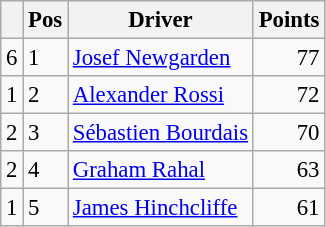<table class="wikitable" style="font-size: 95%;">
<tr>
<th></th>
<th>Pos</th>
<th>Driver</th>
<th>Points</th>
</tr>
<tr>
<td align="left"> 6</td>
<td>1</td>
<td> <a href='#'>Josef Newgarden</a></td>
<td align="right">77</td>
</tr>
<tr>
<td align="left"> 1</td>
<td>2</td>
<td> <a href='#'>Alexander Rossi</a></td>
<td align="right">72</td>
</tr>
<tr>
<td align="left"> 2</td>
<td>3</td>
<td> <a href='#'>Sébastien Bourdais</a></td>
<td align="right">70</td>
</tr>
<tr>
<td align="left"> 2</td>
<td>4</td>
<td> <a href='#'>Graham Rahal</a></td>
<td align="right">63</td>
</tr>
<tr>
<td align="left"> 1</td>
<td>5</td>
<td> <a href='#'>James Hinchcliffe</a></td>
<td align="right">61</td>
</tr>
</table>
